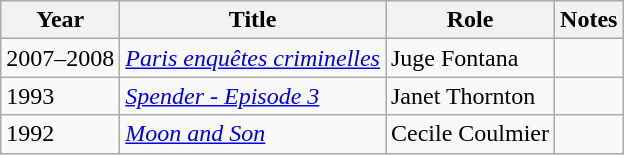<table class="wikitable sortable">
<tr>
<th>Year</th>
<th>Title</th>
<th>Role</th>
<th class="unsortable">Notes</th>
</tr>
<tr>
<td>2007–2008</td>
<td><em><a href='#'>Paris enquêtes criminelles</a></em></td>
<td>Juge Fontana</td>
<td></td>
</tr>
<tr>
<td>1993</td>
<td><em><a href='#'>Spender - Episode 3</a></em></td>
<td>Janet Thornton</td>
</tr>
<tr>
<td>1992</td>
<td><em><a href='#'>Moon and Son</a></em></td>
<td>Cecile Coulmier</td>
<td></td>
</tr>
</table>
